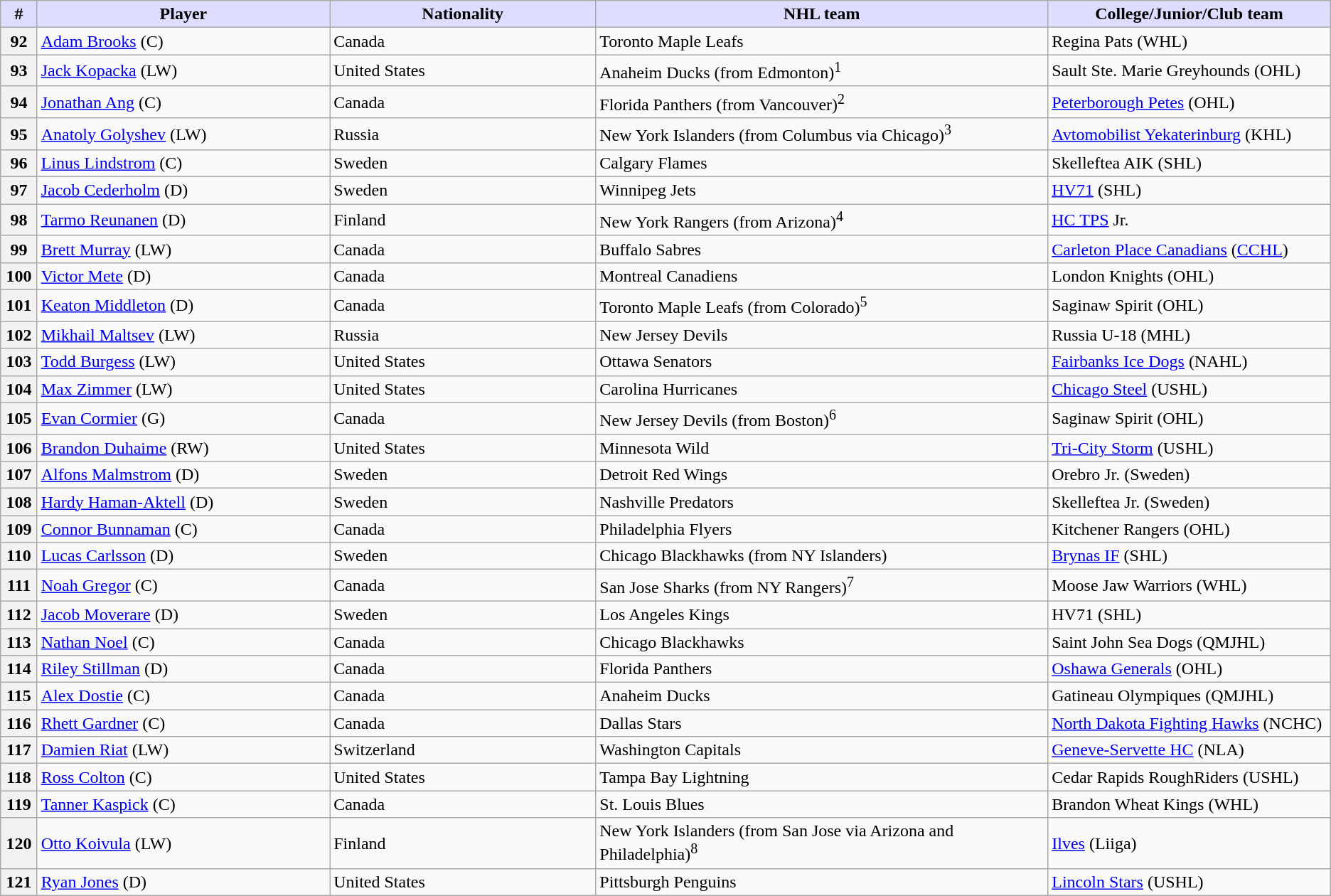<table class="wikitable">
<tr>
<th style="background:#ddf; width:2.75%;">#</th>
<th style="background:#ddf; width:22.0%;">Player</th>
<th style="background:#ddf; width:20.0%;">Nationality</th>
<th style="background:#ddf; width:34.0%;">NHL team</th>
<th style="background:#ddf; width:100.0%;">College/Junior/Club team</th>
</tr>
<tr>
<th>92</th>
<td><a href='#'>Adam Brooks</a> (C)</td>
<td> Canada</td>
<td>Toronto Maple Leafs</td>
<td>Regina Pats (WHL)</td>
</tr>
<tr>
<th>93</th>
<td><a href='#'>Jack Kopacka</a> (LW)</td>
<td> United States</td>
<td>Anaheim Ducks (from Edmonton)<sup>1</sup></td>
<td>Sault Ste. Marie Greyhounds (OHL)</td>
</tr>
<tr>
<th>94</th>
<td><a href='#'>Jonathan Ang</a> (C)</td>
<td> Canada</td>
<td>Florida Panthers (from Vancouver)<sup>2</sup></td>
<td><a href='#'>Peterborough Petes</a> (OHL)</td>
</tr>
<tr>
<th>95</th>
<td><a href='#'>Anatoly Golyshev</a> (LW)</td>
<td> Russia</td>
<td>New York Islanders (from Columbus via Chicago)<sup>3</sup></td>
<td><a href='#'>Avtomobilist Yekaterinburg</a> (KHL)</td>
</tr>
<tr>
<th>96</th>
<td><a href='#'>Linus Lindstrom</a> (C)</td>
<td> Sweden</td>
<td>Calgary Flames</td>
<td>Skelleftea AIK (SHL)</td>
</tr>
<tr>
<th>97</th>
<td><a href='#'>Jacob Cederholm</a> (D)</td>
<td> Sweden</td>
<td>Winnipeg Jets</td>
<td><a href='#'>HV71</a> (SHL)</td>
</tr>
<tr>
<th>98</th>
<td><a href='#'>Tarmo Reunanen</a> (D)</td>
<td> Finland</td>
<td>New York Rangers (from Arizona)<sup>4</sup></td>
<td><a href='#'>HC TPS</a> Jr.</td>
</tr>
<tr>
<th>99</th>
<td><a href='#'>Brett Murray</a> (LW)</td>
<td> Canada</td>
<td>Buffalo Sabres</td>
<td><a href='#'>Carleton Place Canadians</a> (<a href='#'>CCHL</a>)</td>
</tr>
<tr>
<th>100</th>
<td><a href='#'>Victor Mete</a> (D)</td>
<td> Canada</td>
<td>Montreal Canadiens</td>
<td>London Knights (OHL)</td>
</tr>
<tr>
<th>101</th>
<td><a href='#'>Keaton Middleton</a> (D)</td>
<td> Canada</td>
<td>Toronto Maple Leafs (from Colorado)<sup>5</sup></td>
<td>Saginaw Spirit (OHL)</td>
</tr>
<tr>
<th>102</th>
<td><a href='#'>Mikhail Maltsev</a> (LW)</td>
<td> Russia</td>
<td>New Jersey Devils</td>
<td>Russia U-18 (MHL)</td>
</tr>
<tr>
<th>103</th>
<td><a href='#'>Todd Burgess</a> (LW)</td>
<td> United States</td>
<td>Ottawa Senators</td>
<td><a href='#'>Fairbanks Ice Dogs</a> (NAHL)</td>
</tr>
<tr>
<th>104</th>
<td><a href='#'>Max Zimmer</a> (LW)</td>
<td> United States</td>
<td>Carolina Hurricanes</td>
<td><a href='#'>Chicago Steel</a> (USHL)</td>
</tr>
<tr>
<th>105</th>
<td><a href='#'>Evan Cormier</a> (G)</td>
<td> Canada</td>
<td>New Jersey Devils (from Boston)<sup>6</sup></td>
<td>Saginaw Spirit (OHL)</td>
</tr>
<tr>
<th>106</th>
<td><a href='#'>Brandon Duhaime</a> (RW)</td>
<td> United States</td>
<td>Minnesota Wild</td>
<td><a href='#'>Tri-City Storm</a> (USHL)</td>
</tr>
<tr>
<th>107</th>
<td><a href='#'>Alfons Malmstrom</a> (D)</td>
<td> Sweden</td>
<td>Detroit Red Wings</td>
<td>Orebro Jr. (Sweden)</td>
</tr>
<tr>
<th>108</th>
<td><a href='#'>Hardy Haman-Aktell</a> (D)</td>
<td> Sweden</td>
<td>Nashville Predators</td>
<td>Skelleftea Jr. (Sweden)</td>
</tr>
<tr>
<th>109</th>
<td><a href='#'>Connor Bunnaman</a> (C)</td>
<td> Canada</td>
<td>Philadelphia Flyers</td>
<td>Kitchener Rangers (OHL)</td>
</tr>
<tr>
<th>110</th>
<td><a href='#'>Lucas Carlsson</a> (D)</td>
<td> Sweden</td>
<td>Chicago Blackhawks (from NY Islanders)</td>
<td><a href='#'>Brynas IF</a> (SHL)</td>
</tr>
<tr>
<th>111</th>
<td><a href='#'>Noah Gregor</a> (C)</td>
<td> Canada</td>
<td>San Jose Sharks (from NY Rangers)<sup>7</sup></td>
<td>Moose Jaw Warriors (WHL)</td>
</tr>
<tr>
<th>112</th>
<td><a href='#'>Jacob Moverare</a> (D)</td>
<td> Sweden</td>
<td>Los Angeles Kings</td>
<td>HV71 (SHL)</td>
</tr>
<tr>
<th>113</th>
<td><a href='#'>Nathan Noel</a> (C)</td>
<td> Canada</td>
<td>Chicago Blackhawks</td>
<td>Saint John Sea Dogs (QMJHL)</td>
</tr>
<tr>
<th>114</th>
<td><a href='#'>Riley Stillman</a> (D)</td>
<td> Canada</td>
<td>Florida Panthers</td>
<td><a href='#'>Oshawa Generals</a> (OHL)</td>
</tr>
<tr>
<th>115</th>
<td><a href='#'>Alex Dostie</a> (C)</td>
<td> Canada</td>
<td>Anaheim Ducks</td>
<td>Gatineau Olympiques (QMJHL)</td>
</tr>
<tr>
<th>116</th>
<td><a href='#'>Rhett Gardner</a> (C)</td>
<td> Canada</td>
<td>Dallas Stars</td>
<td><a href='#'>North Dakota Fighting Hawks</a> (NCHC)</td>
</tr>
<tr>
<th>117</th>
<td><a href='#'>Damien Riat</a> (LW)</td>
<td> Switzerland</td>
<td>Washington Capitals</td>
<td><a href='#'>Geneve-Servette HC</a> (NLA)</td>
</tr>
<tr>
<th>118</th>
<td><a href='#'>Ross Colton</a> (C)</td>
<td> United States</td>
<td>Tampa Bay Lightning</td>
<td>Cedar Rapids RoughRiders (USHL)</td>
</tr>
<tr>
<th>119</th>
<td><a href='#'>Tanner Kaspick</a> (C)</td>
<td> Canada</td>
<td>St. Louis Blues</td>
<td>Brandon Wheat Kings (WHL)</td>
</tr>
<tr>
<th>120</th>
<td><a href='#'>Otto Koivula</a> (LW)</td>
<td> Finland</td>
<td>New York Islanders (from San Jose via Arizona and Philadelphia)<sup>8</sup></td>
<td><a href='#'>Ilves</a> (Liiga)</td>
</tr>
<tr>
<th>121</th>
<td><a href='#'>Ryan Jones</a> (D)</td>
<td> United States</td>
<td>Pittsburgh Penguins</td>
<td><a href='#'>Lincoln Stars</a> (USHL)</td>
</tr>
</table>
